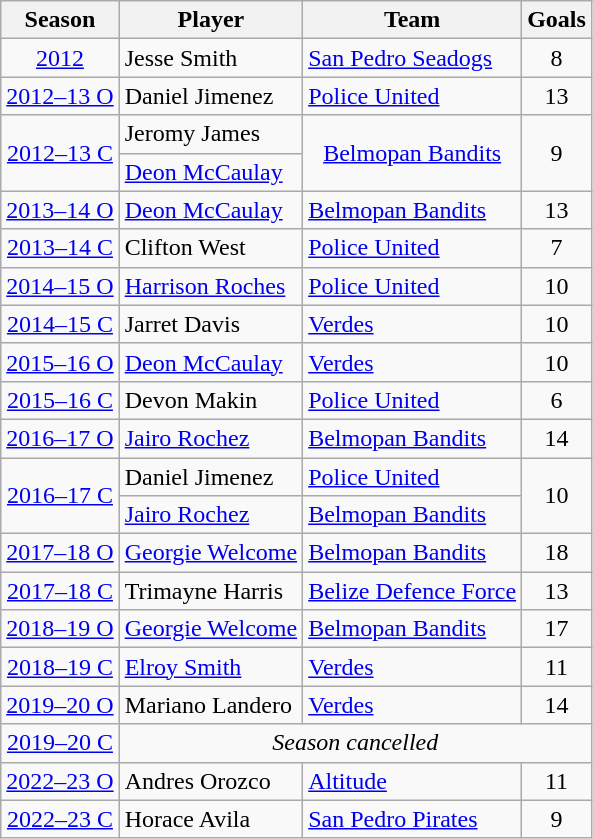<table class="wikitable" style="text-align:center">
<tr>
<th>Season</th>
<th>Player</th>
<th>Team</th>
<th>Goals</th>
</tr>
<tr>
<td><a href='#'>2012</a></td>
<td align="left"> Jesse Smith</td>
<td align="left"><a href='#'>San Pedro Seadogs</a></td>
<td>8</td>
</tr>
<tr>
<td><a href='#'>2012–13 O</a></td>
<td align="left"> Daniel Jimenez</td>
<td align="left"><a href='#'>Police United</a></td>
<td>13</td>
</tr>
<tr>
<td rowspan=2><a href='#'>2012–13 C</a></td>
<td align="left"> Jeromy James</td>
<td rowspan="2"><div> <a href='#'>Belmopan Bandits</a></div></td>
<td rowspan="2">9</td>
</tr>
<tr>
<td align="left"> <a href='#'>Deon McCaulay</a></td>
</tr>
<tr>
<td><a href='#'>2013–14 O</a></td>
<td align="left"> <a href='#'>Deon McCaulay</a></td>
<td align="left"><a href='#'>Belmopan Bandits</a></td>
<td>13</td>
</tr>
<tr>
<td><a href='#'>2013–14 C</a></td>
<td align="left"> Clifton West</td>
<td align="left"><a href='#'>Police United</a></td>
<td>7</td>
</tr>
<tr>
<td><a href='#'>2014–15 O</a></td>
<td align="left"> <a href='#'>Harrison Roches</a></td>
<td align="left"><a href='#'>Police United</a></td>
<td>10</td>
</tr>
<tr>
<td><a href='#'>2014–15 C</a></td>
<td align="left"> Jarret Davis</td>
<td align="left"><a href='#'>Verdes</a></td>
<td>10</td>
</tr>
<tr>
<td><a href='#'>2015–16 O</a></td>
<td align="left"> <a href='#'>Deon McCaulay</a></td>
<td align="left"><a href='#'>Verdes</a></td>
<td>10</td>
</tr>
<tr>
<td><a href='#'>2015–16 C</a></td>
<td align="left"> Devon Makin</td>
<td align="left"><a href='#'>Police United</a></td>
<td>6</td>
</tr>
<tr>
<td><a href='#'>2016–17 O</a></td>
<td align="left"> <a href='#'>Jairo Rochez</a></td>
<td align="left"><a href='#'>Belmopan Bandits</a></td>
<td>14</td>
</tr>
<tr>
<td rowspan=2><a href='#'>2016–17 C</a></td>
<td align="left"> Daniel Jimenez</td>
<td align="left"><a href='#'>Police United</a></td>
<td rowspan="2">10</td>
</tr>
<tr>
<td align="left"> <a href='#'>Jairo Rochez</a></td>
<td align="left"><a href='#'>Belmopan Bandits</a></td>
</tr>
<tr>
<td><a href='#'>2017–18 O</a></td>
<td align="left"> <a href='#'>Georgie Welcome</a></td>
<td align="left"><a href='#'>Belmopan Bandits</a></td>
<td>18</td>
</tr>
<tr>
<td><a href='#'>2017–18 C</a></td>
<td align="left"> Trimayne Harris</td>
<td align="left"><a href='#'>Belize Defence Force</a></td>
<td>13</td>
</tr>
<tr>
<td><a href='#'>2018–19 O</a></td>
<td align="left"> <a href='#'>Georgie Welcome</a></td>
<td align="left"><a href='#'>Belmopan Bandits</a></td>
<td>17</td>
</tr>
<tr>
<td><a href='#'>2018–19 C</a></td>
<td align="left"> <a href='#'>Elroy Smith</a></td>
<td align="left"><a href='#'>Verdes</a></td>
<td>11</td>
</tr>
<tr>
<td><a href='#'>2019–20 O</a></td>
<td align="left"> Mariano Landero</td>
<td align="left"><a href='#'>Verdes</a></td>
<td>14</td>
</tr>
<tr>
<td><a href='#'>2019–20 C</a></td>
<td rowspan="1" colspan="3" style="text-align:center;"><em>Season cancelled</em></td>
</tr>
<tr>
<td><a href='#'>2022–23 O</a></td>
<td align="left"> Andres Orozco</td>
<td align="left"><a href='#'>Altitude</a></td>
<td>11</td>
</tr>
<tr>
<td><a href='#'>2022–23 C</a></td>
<td align="left"> Horace Avila</td>
<td align="left"><a href='#'>San Pedro Pirates</a></td>
<td>9</td>
</tr>
</table>
